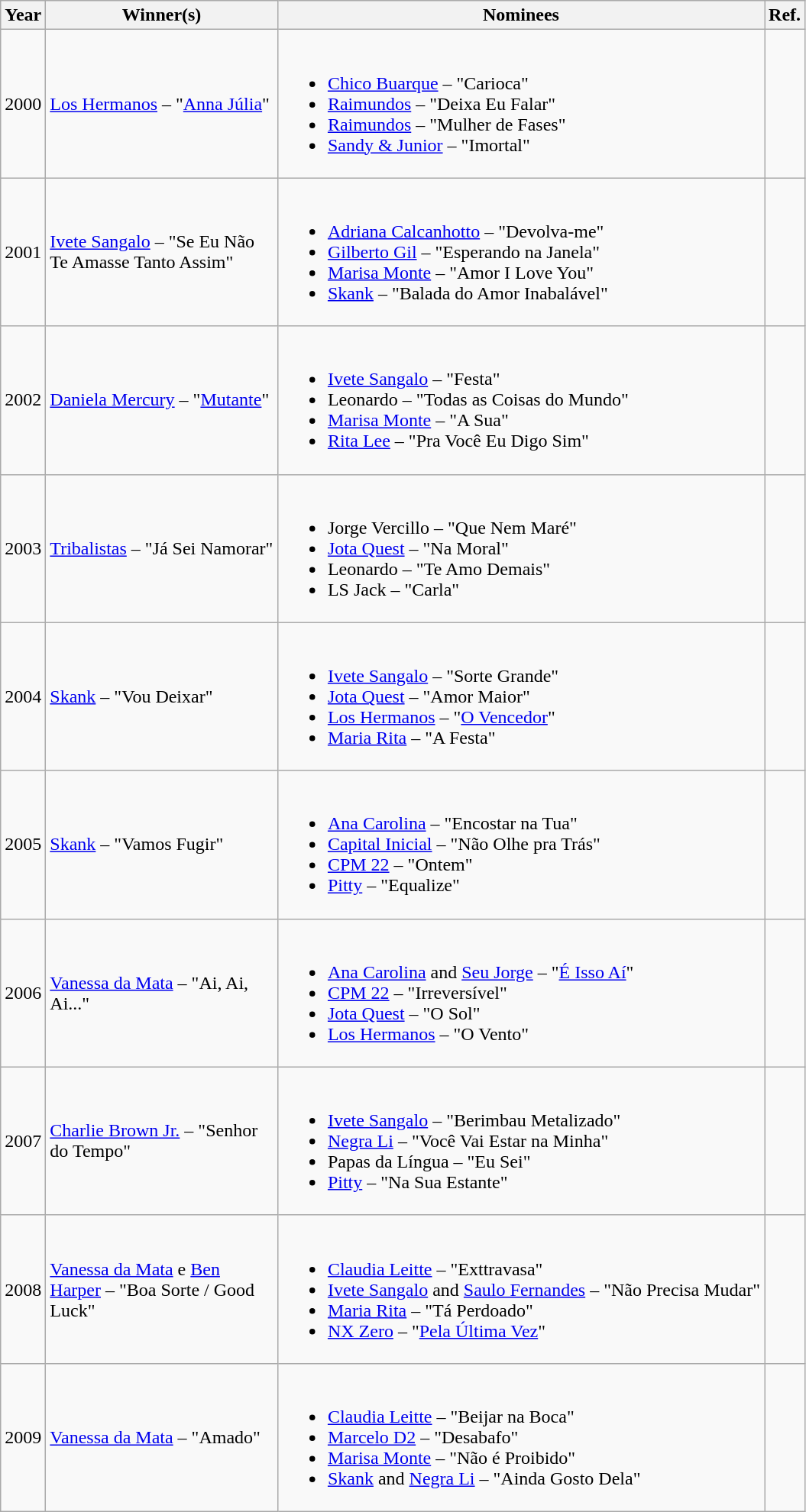<table class="wikitable sortable">
<tr>
<th style="width:5px;"><strong>Year</strong></th>
<th style="width:195px;"><strong>Winner(s)</strong></th>
<th class="unsortable"><strong>Nominees</strong></th>
<th class="unsortable">Ref.</th>
</tr>
<tr>
<td align="center">2000</td>
<td><a href='#'>Los Hermanos</a> – "<a href='#'>Anna Júlia</a>"</td>
<td><br><ul><li><a href='#'>Chico Buarque</a> – "Carioca"</li><li><a href='#'>Raimundos</a> – "Deixa Eu Falar"</li><li><a href='#'>Raimundos</a> – "Mulher de Fases"</li><li><a href='#'>Sandy & Junior</a> – "Imortal"</li></ul></td>
<td></td>
</tr>
<tr>
<td align="center">2001</td>
<td><a href='#'>Ivete Sangalo</a> – "Se Eu Não Te Amasse Tanto Assim"</td>
<td><br><ul><li><a href='#'>Adriana Calcanhotto</a> – "Devolva-me"</li><li><a href='#'>Gilberto Gil</a> – "Esperando na Janela"</li><li><a href='#'>Marisa Monte</a> – "Amor I Love You"</li><li><a href='#'>Skank</a> – "Balada do Amor Inabalável"</li></ul></td>
<td></td>
</tr>
<tr>
<td align="center">2002</td>
<td><a href='#'>Daniela Mercury</a> – "<a href='#'>Mutante</a>"</td>
<td><br><ul><li><a href='#'>Ivete Sangalo</a> – "Festa"</li><li>Leonardo – "Todas as Coisas do Mundo"</li><li><a href='#'>Marisa Monte</a> – "A Sua"</li><li><a href='#'>Rita Lee</a> – "Pra Você Eu Digo Sim"</li></ul></td>
<td></td>
</tr>
<tr>
<td align="center">2003</td>
<td><a href='#'>Tribalistas</a> – "Já Sei Namorar"</td>
<td><br><ul><li>Jorge Vercillo – "Que Nem Maré"</li><li><a href='#'>Jota Quest</a> – "Na Moral"</li><li>Leonardo – "Te Amo Demais"</li><li>LS Jack – "Carla"</li></ul></td>
<td></td>
</tr>
<tr>
<td align="center">2004</td>
<td><a href='#'>Skank</a> – "Vou Deixar"</td>
<td><br><ul><li><a href='#'>Ivete Sangalo</a> – "Sorte Grande"</li><li><a href='#'>Jota Quest</a> – "Amor Maior"</li><li><a href='#'>Los Hermanos</a> – "<a href='#'>O Vencedor</a>"</li><li><a href='#'>Maria Rita</a> – "A Festa"</li></ul></td>
<td></td>
</tr>
<tr>
<td align="center">2005</td>
<td><a href='#'>Skank</a> – "Vamos Fugir"</td>
<td><br><ul><li><a href='#'>Ana Carolina</a> – "Encostar na Tua"</li><li><a href='#'>Capital Inicial</a> – "Não Olhe pra Trás"</li><li><a href='#'>CPM 22</a> – "Ontem"</li><li><a href='#'>Pitty</a> – "Equalize"</li></ul></td>
<td></td>
</tr>
<tr>
<td align="center">2006</td>
<td><a href='#'>Vanessa da Mata</a> – "Ai, Ai, Ai..."</td>
<td><br><ul><li><a href='#'>Ana Carolina</a> and <a href='#'>Seu Jorge</a> – "<a href='#'>É Isso Aí</a>"</li><li><a href='#'>CPM 22</a> – "Irreversível"</li><li><a href='#'>Jota Quest</a> – "O Sol"</li><li><a href='#'>Los Hermanos</a> – "O Vento"</li></ul></td>
<td></td>
</tr>
<tr>
<td align="center">2007</td>
<td><a href='#'>Charlie Brown Jr.</a> – "Senhor do Tempo"</td>
<td><br><ul><li><a href='#'>Ivete Sangalo</a> – "Berimbau Metalizado"</li><li><a href='#'>Negra Li</a> – "Você Vai Estar na Minha"</li><li>Papas da Língua – "Eu Sei"</li><li><a href='#'>Pitty</a> – "Na Sua Estante"</li></ul></td>
<td></td>
</tr>
<tr>
<td align="center">2008</td>
<td><a href='#'>Vanessa da Mata</a> e <a href='#'>Ben Harper</a> – "Boa Sorte / Good Luck"</td>
<td><br><ul><li><a href='#'>Claudia Leitte</a> – "Exttravasa"</li><li><a href='#'>Ivete Sangalo</a> and <a href='#'>Saulo Fernandes</a> – "Não Precisa Mudar"</li><li><a href='#'>Maria Rita</a> – "Tá Perdoado"</li><li><a href='#'>NX Zero</a> – "<a href='#'>Pela Última Vez</a>"</li></ul></td>
<td></td>
</tr>
<tr>
<td align="center">2009</td>
<td><a href='#'>Vanessa da Mata</a> – "Amado"</td>
<td><br><ul><li><a href='#'>Claudia Leitte</a> – "Beijar na Boca"</li><li><a href='#'>Marcelo D2</a> – "Desabafo"</li><li><a href='#'>Marisa Monte</a> – "Não é Proibido"</li><li><a href='#'>Skank</a> and <a href='#'>Negra Li</a> – "Ainda Gosto Dela"</li></ul></td>
<td></td>
</tr>
</table>
